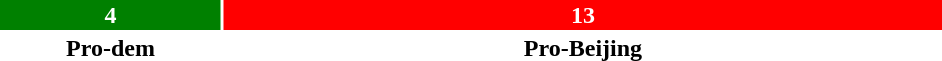<table style="width:50%; text-align:center;">
<tr style="color:white;">
<td style="background:green; width:23.53%;"><strong>4</strong></td>
<td style="background:red; width:76.47%;"><strong>13</strong></td>
</tr>
<tr>
<td><span><strong>Pro-dem</strong></span></td>
<td><span><strong>Pro-Beijing</strong></span></td>
</tr>
</table>
